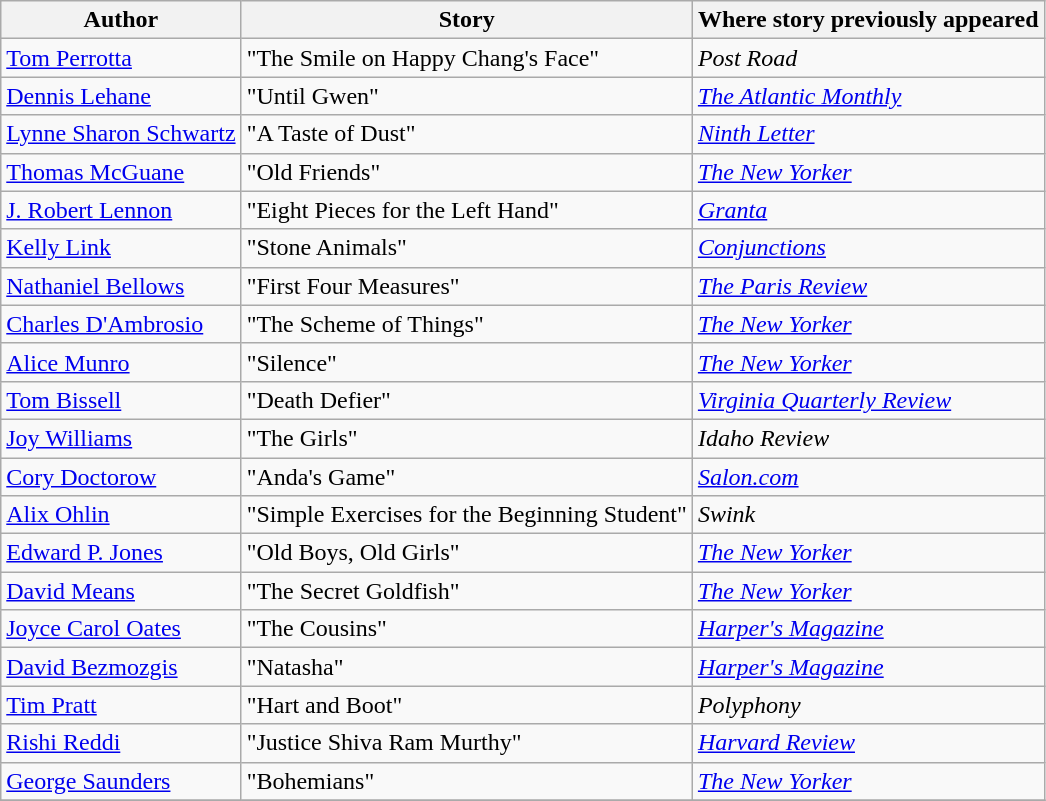<table class="wikitable">
<tr>
<th>Author</th>
<th>Story</th>
<th>Where story previously appeared</th>
</tr>
<tr>
<td><a href='#'>Tom Perrotta</a></td>
<td>"The Smile on Happy Chang's Face"</td>
<td><em>Post Road</em></td>
</tr>
<tr>
<td><a href='#'>Dennis Lehane</a></td>
<td>"Until Gwen"</td>
<td><em><a href='#'>The Atlantic Monthly</a></em></td>
</tr>
<tr>
<td><a href='#'>Lynne Sharon Schwartz</a></td>
<td>"A Taste of Dust"</td>
<td><em><a href='#'>Ninth Letter</a></em></td>
</tr>
<tr>
<td><a href='#'>Thomas McGuane</a></td>
<td>"Old Friends"</td>
<td><em><a href='#'>The New Yorker</a></em></td>
</tr>
<tr>
<td><a href='#'>J. Robert Lennon</a></td>
<td>"Eight Pieces for the Left Hand"</td>
<td><em><a href='#'>Granta</a></em></td>
</tr>
<tr>
<td><a href='#'>Kelly Link</a></td>
<td>"Stone Animals"</td>
<td><em><a href='#'>Conjunctions</a></em></td>
</tr>
<tr>
<td><a href='#'>Nathaniel Bellows</a></td>
<td>"First Four Measures"</td>
<td><em><a href='#'>The Paris Review</a></em></td>
</tr>
<tr>
<td><a href='#'>Charles D'Ambrosio</a></td>
<td>"The Scheme of Things"</td>
<td><em><a href='#'>The New Yorker</a></em></td>
</tr>
<tr>
<td><a href='#'>Alice Munro</a></td>
<td>"Silence"</td>
<td><em><a href='#'>The New Yorker</a></em></td>
</tr>
<tr>
<td><a href='#'>Tom Bissell</a></td>
<td>"Death Defier"</td>
<td><em><a href='#'>Virginia Quarterly Review</a></em></td>
</tr>
<tr>
<td><a href='#'>Joy Williams</a></td>
<td>"The Girls"</td>
<td><em>Idaho Review</em></td>
</tr>
<tr>
<td><a href='#'>Cory Doctorow</a></td>
<td>"Anda's Game"</td>
<td><em><a href='#'>Salon.com</a></em></td>
</tr>
<tr>
<td><a href='#'>Alix Ohlin</a></td>
<td>"Simple Exercises for the Beginning Student"</td>
<td><em>Swink</em></td>
</tr>
<tr>
<td><a href='#'>Edward P. Jones</a></td>
<td>"Old Boys, Old Girls"</td>
<td><em><a href='#'>The New Yorker</a></em></td>
</tr>
<tr>
<td><a href='#'>David Means</a></td>
<td>"The Secret Goldfish"</td>
<td><em><a href='#'>The New Yorker</a></em></td>
</tr>
<tr>
<td><a href='#'>Joyce Carol Oates</a></td>
<td>"The Cousins"</td>
<td><em><a href='#'>Harper's Magazine</a></em></td>
</tr>
<tr>
<td><a href='#'>David Bezmozgis</a></td>
<td>"Natasha"</td>
<td><em><a href='#'>Harper's Magazine</a></em></td>
</tr>
<tr>
<td><a href='#'>Tim Pratt</a></td>
<td>"Hart and Boot"</td>
<td><em>Polyphony</em></td>
</tr>
<tr>
<td><a href='#'>Rishi Reddi</a></td>
<td>"Justice Shiva Ram Murthy"</td>
<td><em><a href='#'>Harvard Review</a></em></td>
</tr>
<tr>
<td><a href='#'>George Saunders</a></td>
<td>"Bohemians"</td>
<td><em><a href='#'>The New Yorker</a></em></td>
</tr>
<tr>
</tr>
</table>
